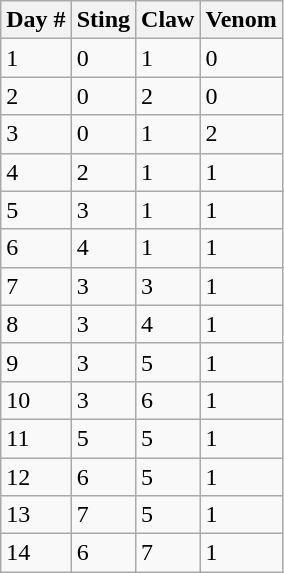<table class="wikitable sortable">
<tr>
<th>Day #</th>
<th>Sting</th>
<th>Claw</th>
<th>Venom</th>
</tr>
<tr>
<td>1</td>
<td>0</td>
<td>1</td>
<td>0</td>
</tr>
<tr>
<td>2</td>
<td>0</td>
<td>2</td>
<td>0</td>
</tr>
<tr>
<td>3</td>
<td>0</td>
<td>1</td>
<td>2</td>
</tr>
<tr>
<td>4</td>
<td>2</td>
<td>1</td>
<td>1</td>
</tr>
<tr>
<td>5</td>
<td>3</td>
<td>1</td>
<td>1</td>
</tr>
<tr>
<td>6</td>
<td>4</td>
<td>1</td>
<td>1</td>
</tr>
<tr>
<td>7</td>
<td>3</td>
<td>3</td>
<td>1</td>
</tr>
<tr>
<td>8</td>
<td>3</td>
<td>4</td>
<td>1</td>
</tr>
<tr>
<td>9</td>
<td>3</td>
<td>5</td>
<td>1</td>
</tr>
<tr>
<td>10</td>
<td>3</td>
<td>6</td>
<td>1</td>
</tr>
<tr>
<td>11</td>
<td>5</td>
<td>5</td>
<td>1</td>
</tr>
<tr>
<td>12</td>
<td>6</td>
<td>5</td>
<td>1</td>
</tr>
<tr>
<td>13</td>
<td>7</td>
<td>5</td>
<td>1</td>
</tr>
<tr>
<td>14</td>
<td>6</td>
<td>7</td>
<td>1</td>
</tr>
</table>
